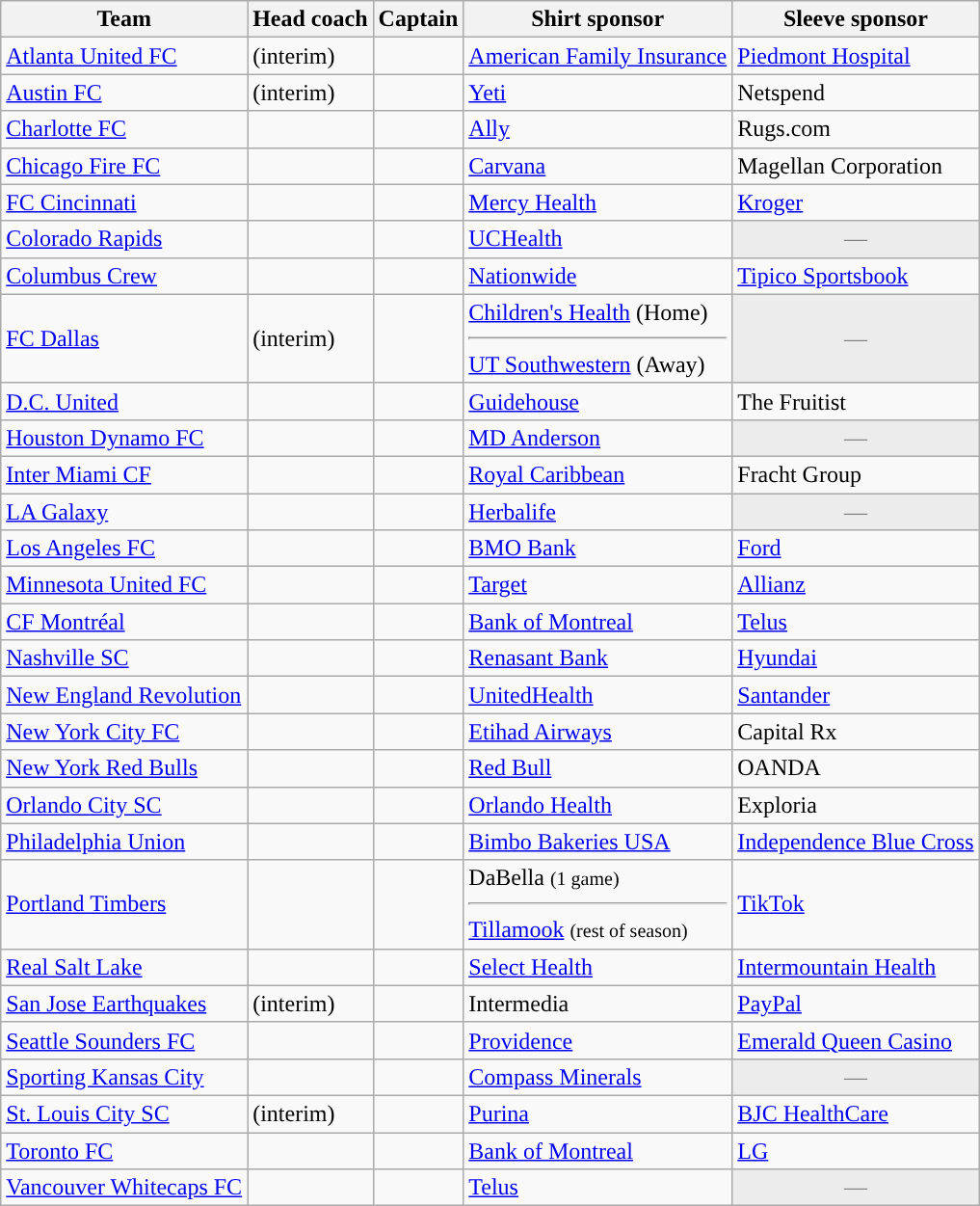<table class="wikitable sortable" style="text-align: left;">
<tr>
<th>Team</th>
<th>Head coach</th>
<th>Captain</th>
<th>Shirt sponsor</th>
<th>Sleeve sponsor</th>
</tr>
<tr>
<td><a href='#'>Atlanta United FC</a></td>
<td>  (interim)</td>
<td> </td>
<td><a href='#'>American Family Insurance</a></td>
<td><a href='#'>Piedmont Hospital</a></td>
</tr>
<tr>
<td><a href='#'>Austin FC</a></td>
<td>  (interim)</td>
<td> </td>
<td><a href='#'>Yeti</a></td>
<td>Netspend</td>
</tr>
<tr>
<td><a href='#'>Charlotte FC</a></td>
<td> </td>
<td> </td>
<td><a href='#'>Ally</a></td>
<td>Rugs.com</td>
</tr>
<tr>
<td><a href='#'>Chicago Fire FC</a></td>
<td> </td>
<td> </td>
<td><a href='#'>Carvana</a></td>
<td>Magellan Corporation</td>
</tr>
<tr>
<td><a href='#'>FC Cincinnati</a></td>
<td> </td>
<td> </td>
<td><a href='#'>Mercy Health</a></td>
<td><a href='#'>Kroger</a></td>
</tr>
<tr>
<td><a href='#'>Colorado Rapids</a></td>
<td> </td>
<td> </td>
<td><a href='#'>UCHealth</a></td>
<td align="center" colspan="1" style="background:#ececec; color:gray">—</td>
</tr>
<tr>
<td><a href='#'>Columbus Crew</a></td>
<td> </td>
<td> </td>
<td><a href='#'>Nationwide</a></td>
<td><a href='#'>Tipico Sportsbook</a></td>
</tr>
<tr>
<td><a href='#'>FC Dallas</a></td>
<td>  (interim)</td>
<td> </td>
<td><a href='#'>Children's Health</a> (Home) <hr> <a href='#'>UT Southwestern</a> (Away)</td>
<td align="center" colspan="1" style="background:#ececec; color:gray">—</td>
</tr>
<tr>
<td><a href='#'>D.C. United</a></td>
<td> </td>
<td> </td>
<td><a href='#'>Guidehouse</a></td>
<td>The Fruitist</td>
</tr>
<tr>
<td><a href='#'>Houston Dynamo FC</a></td>
<td> </td>
<td> </td>
<td><a href='#'>MD Anderson</a></td>
<td align="center" colspan="1" style="background:#ececec; color:gray">—</td>
</tr>
<tr>
<td><a href='#'>Inter Miami CF</a></td>
<td> </td>
<td> </td>
<td><a href='#'>Royal Caribbean</a></td>
<td>Fracht Group</td>
</tr>
<tr>
<td><a href='#'>LA Galaxy</a></td>
<td> </td>
<td> </td>
<td><a href='#'>Herbalife</a></td>
<td align="center" colspan="1" style="background:#ececec; color:gray">—</td>
</tr>
<tr>
<td><a href='#'>Los Angeles FC</a></td>
<td> </td>
<td> </td>
<td><a href='#'>BMO Bank</a></td>
<td><a href='#'>Ford</a></td>
</tr>
<tr>
<td><a href='#'>Minnesota United FC</a></td>
<td> </td>
<td> </td>
<td><a href='#'>Target</a></td>
<td><a href='#'>Allianz</a></td>
</tr>
<tr>
<td><a href='#'>CF Montréal</a></td>
<td> </td>
<td> </td>
<td><a href='#'>Bank of Montreal</a></td>
<td><a href='#'>Telus</a></td>
</tr>
<tr>
<td><a href='#'>Nashville SC</a></td>
<td> </td>
<td> </td>
<td><a href='#'>Renasant Bank</a></td>
<td><a href='#'>Hyundai</a></td>
</tr>
<tr>
<td><a href='#'>New England Revolution</a></td>
<td> </td>
<td> </td>
<td><a href='#'>UnitedHealth</a></td>
<td><a href='#'>Santander</a></td>
</tr>
<tr>
<td><a href='#'>New York City FC</a></td>
<td> </td>
<td> </td>
<td><a href='#'>Etihad Airways</a></td>
<td>Capital Rx</td>
</tr>
<tr>
<td><a href='#'>New York Red Bulls</a></td>
<td> </td>
<td> </td>
<td><a href='#'>Red Bull</a></td>
<td>OANDA</td>
</tr>
<tr>
<td><a href='#'>Orlando City SC</a></td>
<td> </td>
<td> </td>
<td><a href='#'>Orlando Health</a></td>
<td>Exploria</td>
</tr>
<tr>
<td><a href='#'>Philadelphia Union</a></td>
<td> </td>
<td> </td>
<td><a href='#'>Bimbo Bakeries USA</a></td>
<td><a href='#'>Independence Blue Cross</a></td>
</tr>
<tr>
<td><a href='#'>Portland Timbers</a></td>
<td> </td>
<td> </td>
<td>DaBella <small>(1 game)</small><hr><a href='#'>Tillamook</a> <small>(rest of season)</small></td>
<td><a href='#'>TikTok</a></td>
</tr>
<tr>
<td><a href='#'>Real Salt Lake</a></td>
<td> </td>
<td> </td>
<td><a href='#'>Select Health</a></td>
<td><a href='#'>Intermountain Health</a></td>
</tr>
<tr>
<td><a href='#'>San Jose Earthquakes</a></td>
<td>  (interim)</td>
<td> </td>
<td>Intermedia</td>
<td><a href='#'>PayPal</a></td>
</tr>
<tr>
<td><a href='#'>Seattle Sounders FC</a></td>
<td> </td>
<td> </td>
<td><a href='#'>Providence</a></td>
<td><a href='#'>Emerald Queen Casino</a></td>
</tr>
<tr>
<td><a href='#'>Sporting Kansas City</a></td>
<td> </td>
<td> </td>
<td><a href='#'>Compass Minerals</a></td>
<td align="center" colspan="1" style="background:#ececec; color:gray">—</td>
</tr>
<tr>
<td><a href='#'>St. Louis City SC</a></td>
<td>  (interim)</td>
<td> </td>
<td><a href='#'>Purina</a></td>
<td><a href='#'>BJC HealthCare</a></td>
</tr>
<tr>
<td><a href='#'>Toronto FC</a></td>
<td> </td>
<td> </td>
<td><a href='#'>Bank of Montreal</a></td>
<td><a href='#'>LG</a></td>
</tr>
<tr>
<td><a href='#'>Vancouver Whitecaps FC</a></td>
<td> </td>
<td> </td>
<td><a href='#'>Telus</a></td>
<td align="center" colspan="1" style="background:#ececec; color:gray">—</td>
</tr>
</table>
